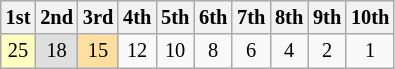<table class="wikitable" style="font-size:85%; text-align:center">
<tr>
<th>1st</th>
<th>2nd</th>
<th>3rd</th>
<th>4th</th>
<th>5th</th>
<th>6th</th>
<th>7th</th>
<th>8th</th>
<th>9th</th>
<th>10th</th>
</tr>
<tr>
<td style="background:#FFFFBF;">25</td>
<td style="background:#DFDFDF;">18</td>
<td style="background:#FFDF9F;">15</td>
<td>12</td>
<td>10</td>
<td>8</td>
<td>6</td>
<td>4</td>
<td>2</td>
<td>1</td>
</tr>
</table>
